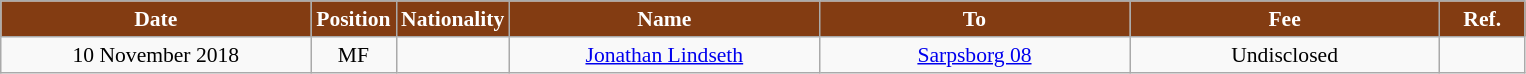<table class="wikitable"  style="text-align:center; font-size:90%; ">
<tr>
<th style="background:#833C12; color:white; width:200px;">Date</th>
<th style="background:#833C12; color:white; width:50px;">Position</th>
<th style="background:#833C12; color:white; width:50px;">Nationality</th>
<th style="background:#833C12; color:white; width:200px;">Name</th>
<th style="background:#833C12; color:white; width:200px;">To</th>
<th style="background:#833C12; color:white; width:200px;">Fee</th>
<th style="background:#833C12; color:white; width:50px;">Ref.</th>
</tr>
<tr>
<td>10 November 2018</td>
<td>MF</td>
<td></td>
<td><a href='#'>Jonathan Lindseth</a></td>
<td><a href='#'>Sarpsborg 08</a></td>
<td>Undisclosed</td>
<td></td>
</tr>
</table>
